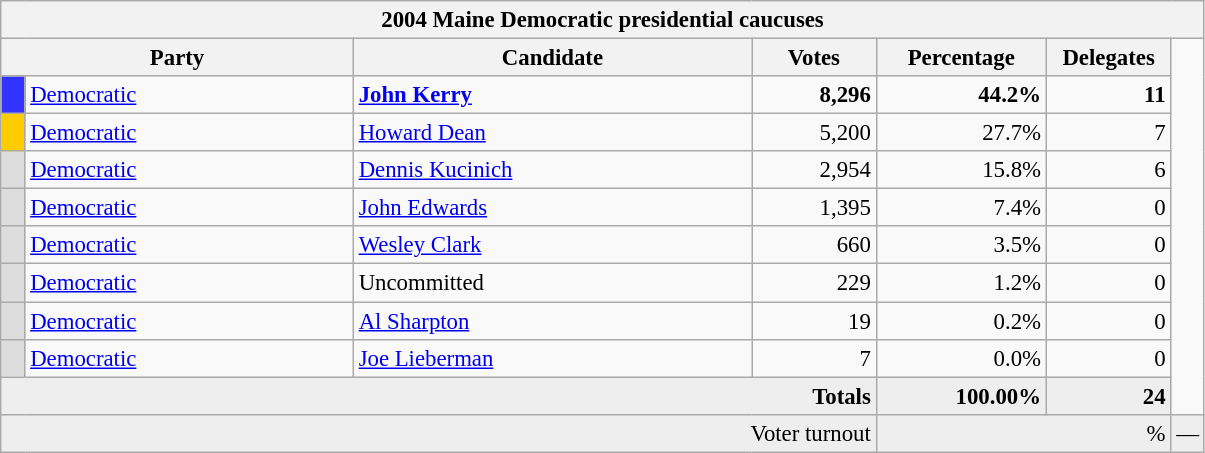<table class="wikitable" style="font-size:95%;">
<tr>
<th colspan="7">2004 Maine Democratic presidential caucuses</th>
</tr>
<tr>
<th colspan="2" style="width: 15em">Party</th>
<th style="width: 17em">Candidate</th>
<th style="width: 5em">Votes</th>
<th style="width: 7em">Percentage</th>
<th style="width: 5em">Delegates</th>
</tr>
<tr>
<th style="background-color:#3333FF; width: 3px"></th>
<td style="width: 130px"><a href='#'>Democratic</a></td>
<td><strong><a href='#'>John Kerry</a></strong></td>
<td align="right"><strong>8,296</strong></td>
<td align="right"><strong>44.2%</strong></td>
<td align="right"><strong>11</strong></td>
</tr>
<tr>
<th style="background-color:#FFCC00; width: 3px"></th>
<td style="width: 130px"><a href='#'>Democratic</a></td>
<td><a href='#'>Howard Dean</a></td>
<td align="right">5,200</td>
<td align="right">27.7%</td>
<td align="right">7</td>
</tr>
<tr>
<th style="background-color:#DDDDDD; width: 3px"></th>
<td style="width: 130px"><a href='#'>Democratic</a></td>
<td><a href='#'>Dennis Kucinich</a></td>
<td align="right">2,954</td>
<td align="right">15.8%</td>
<td align="right">6</td>
</tr>
<tr>
<th style="background-color:#DDDDDD; width: 3px"></th>
<td style="width: 130px"><a href='#'>Democratic</a></td>
<td><a href='#'>John Edwards</a></td>
<td align="right">1,395</td>
<td align="right">7.4%</td>
<td align="right">0</td>
</tr>
<tr>
<th style="background-color:#DDDDDD; width: 3px"></th>
<td style="width: 130px"><a href='#'>Democratic</a></td>
<td><a href='#'>Wesley Clark</a></td>
<td align="right">660</td>
<td align="right">3.5%</td>
<td align="right">0</td>
</tr>
<tr>
<th style="background-color:#DDDDDD; width: 3px"></th>
<td style="width: 130px"><a href='#'>Democratic</a></td>
<td>Uncommitted</td>
<td align="right">229</td>
<td align="right">1.2%</td>
<td align="right">0</td>
</tr>
<tr>
<th style="background-color:#DDDDDD; width: 3px"></th>
<td style="width: 130px"><a href='#'>Democratic</a></td>
<td><a href='#'>Al Sharpton</a></td>
<td align="right">19</td>
<td align="right">0.2%</td>
<td align="right">0</td>
</tr>
<tr>
<th style="background-color:#DDDDDD; width: 3px"></th>
<td style="width: 130px"><a href='#'>Democratic</a></td>
<td><a href='#'>Joe Lieberman</a></td>
<td align="right">7</td>
<td align="right">0.0%</td>
<td align="right">0</td>
</tr>
<tr bgcolor="#EEEEEE">
<td colspan="4" align="right"><strong>Totals</strong></td>
<td align="right"><strong>100.00%</strong></td>
<td align="right"><strong>24</strong></td>
</tr>
<tr bgcolor="#EEEEEE">
<td colspan="4" align="right">Voter turnout</td>
<td colspan="2" align="right">%</td>
<td align="right">—</td>
</tr>
</table>
